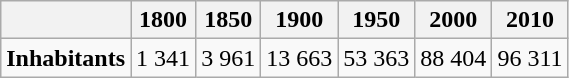<table class="wikitable">
<tr>
<th></th>
<th>1800</th>
<th>1850</th>
<th>1900</th>
<th>1950</th>
<th>2000</th>
<th>2010</th>
</tr>
<tr>
<td><strong>Inhabitants</strong></td>
<td>1 341</td>
<td>3 961</td>
<td>13 663</td>
<td>53 363</td>
<td>88 404</td>
<td>96 311</td>
</tr>
</table>
